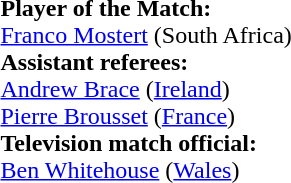<table style="width:100%">
<tr>
<td><br><strong>Player of the Match:</strong>
<br><a href='#'>Franco Mostert</a> (South Africa)<br><strong>Assistant referees:</strong>
<br><a href='#'>Andrew Brace</a> (<a href='#'>Ireland</a>)
<br><a href='#'>Pierre Brousset</a> (<a href='#'>France</a>)
<br><strong>Television match official:</strong>
<br><a href='#'>Ben Whitehouse</a> (<a href='#'>Wales</a>)</td>
</tr>
</table>
